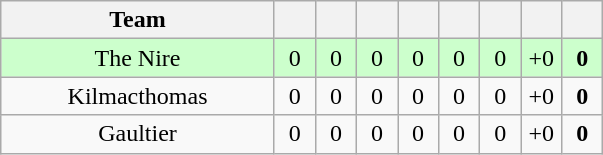<table class="wikitable" style="text-align:center">
<tr>
<th style="width:175px;">Team</th>
<th width="20"></th>
<th width="20"></th>
<th width="20"></th>
<th width="20"></th>
<th width="20"></th>
<th width="20"></th>
<th width="20"></th>
<th width="20"></th>
</tr>
<tr style="background:#cfc;">
<td>The Nire</td>
<td>0</td>
<td>0</td>
<td>0</td>
<td>0</td>
<td>0</td>
<td>0</td>
<td>+0</td>
<td><strong>0</strong></td>
</tr>
<tr>
<td>Kilmacthomas</td>
<td>0</td>
<td>0</td>
<td>0</td>
<td>0</td>
<td>0</td>
<td>0</td>
<td>+0</td>
<td><strong>0</strong></td>
</tr>
<tr>
<td>Gaultier</td>
<td>0</td>
<td>0</td>
<td>0</td>
<td>0</td>
<td>0</td>
<td>0</td>
<td>+0</td>
<td><strong>0</strong></td>
</tr>
</table>
